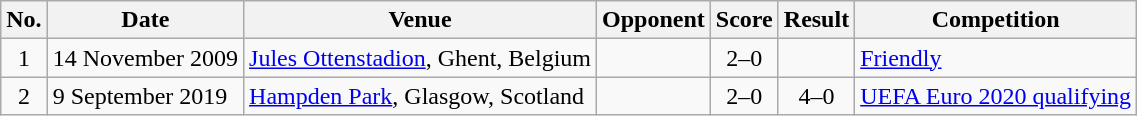<table class="wikitable sortable">
<tr>
<th>No.</th>
<th>Date</th>
<th>Venue</th>
<th>Opponent</th>
<th>Score</th>
<th>Result</th>
<th>Competition</th>
</tr>
<tr>
<td align="center">1</td>
<td>14 November 2009</td>
<td><a href='#'>Jules Ottenstadion</a>, Ghent, Belgium</td>
<td></td>
<td align="center">2–0</td>
<td></td>
<td><a href='#'>Friendly</a></td>
</tr>
<tr>
<td align="center">2</td>
<td>9 September 2019</td>
<td><a href='#'>Hampden Park</a>, Glasgow, Scotland</td>
<td></td>
<td align="center">2–0</td>
<td align="center">4–0</td>
<td><a href='#'>UEFA Euro 2020 qualifying</a></td>
</tr>
</table>
